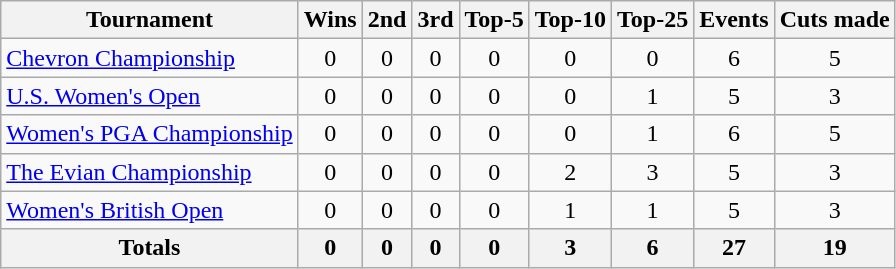<table class=wikitable style=text-align:center>
<tr>
<th>Tournament</th>
<th>Wins</th>
<th>2nd</th>
<th>3rd</th>
<th>Top-5</th>
<th>Top-10</th>
<th>Top-25</th>
<th>Events</th>
<th>Cuts made</th>
</tr>
<tr>
<td align=left><a href='#'>Chevron Championship</a></td>
<td>0</td>
<td>0</td>
<td>0</td>
<td>0</td>
<td>0</td>
<td>0</td>
<td>6</td>
<td>5</td>
</tr>
<tr>
<td align=left><a href='#'>U.S. Women's Open</a></td>
<td>0</td>
<td>0</td>
<td>0</td>
<td>0</td>
<td>0</td>
<td>1</td>
<td>5</td>
<td>3</td>
</tr>
<tr>
<td align=left><a href='#'>Women's PGA Championship</a></td>
<td>0</td>
<td>0</td>
<td>0</td>
<td>0</td>
<td>0</td>
<td>1</td>
<td>6</td>
<td>5</td>
</tr>
<tr>
<td align=left><a href='#'>The Evian Championship</a></td>
<td>0</td>
<td>0</td>
<td>0</td>
<td>0</td>
<td>2</td>
<td>3</td>
<td>5</td>
<td>3</td>
</tr>
<tr>
<td align=left><a href='#'>Women's British Open</a></td>
<td>0</td>
<td>0</td>
<td>0</td>
<td>0</td>
<td>1</td>
<td>1</td>
<td>5</td>
<td>3</td>
</tr>
<tr>
<th>Totals</th>
<th>0</th>
<th>0</th>
<th>0</th>
<th>0</th>
<th>3</th>
<th>6</th>
<th>27</th>
<th>19</th>
</tr>
</table>
